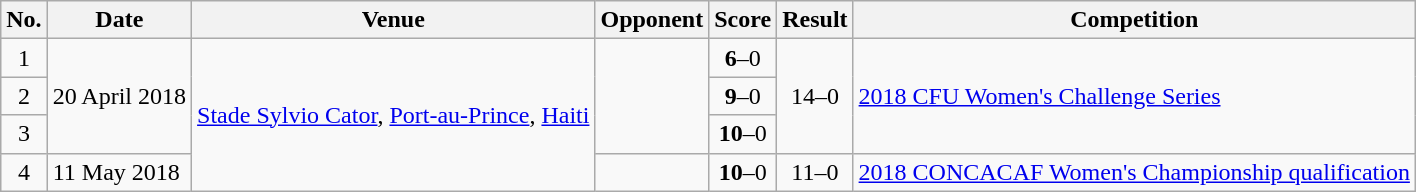<table class="wikitable">
<tr>
<th>No.</th>
<th>Date</th>
<th>Venue</th>
<th>Opponent</th>
<th>Score</th>
<th>Result</th>
<th>Competition</th>
</tr>
<tr>
<td style="text-align:center;">1</td>
<td rowspan=3>20 April 2018</td>
<td rowspan=4><a href='#'>Stade Sylvio Cator</a>, <a href='#'>Port-au-Prince</a>, <a href='#'>Haiti</a></td>
<td rowspan=3></td>
<td style="text-align:center;"><strong>6</strong>–0</td>
<td rowspan=3 style="text-align:center;">14–0</td>
<td rowspan=3><a href='#'>2018 CFU Women's Challenge Series</a></td>
</tr>
<tr style="text-align:center;">
<td>2</td>
<td><strong>9</strong>–0</td>
</tr>
<tr style="text-align:center;">
<td>3</td>
<td><strong>10</strong>–0</td>
</tr>
<tr>
<td style="text-align:center;">4</td>
<td>11 May 2018</td>
<td></td>
<td style="text-align:center;"><strong>10</strong>–0</td>
<td style="text-align:center;">11–0</td>
<td><a href='#'>2018 CONCACAF Women's Championship qualification</a></td>
</tr>
</table>
